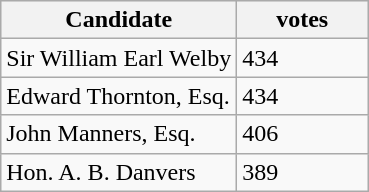<table class="wikitable">
<tr style="background-color:#E9E9E9">
<th>Candidate</th>
<th style="width: 5em">votes</th>
</tr>
<tr>
<td>Sir William Earl Welby</td>
<td>434</td>
</tr>
<tr>
<td>Edward Thornton, Esq.</td>
<td>434</td>
</tr>
<tr>
<td>John Manners, Esq.</td>
<td>406</td>
</tr>
<tr>
<td>Hon. A. B. Danvers</td>
<td>389</td>
</tr>
</table>
